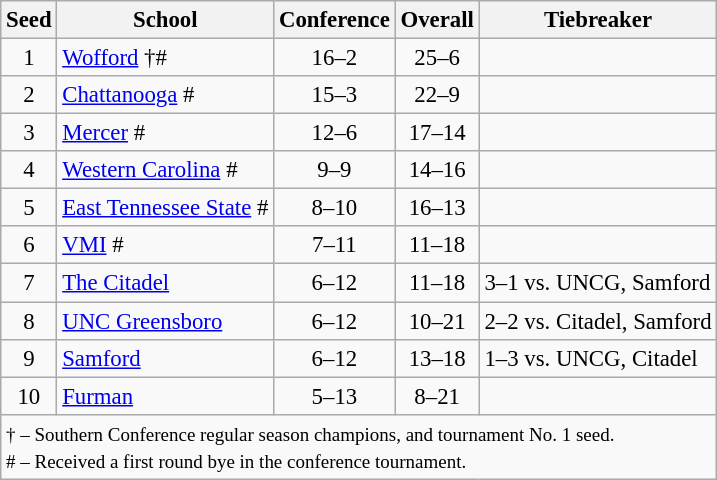<table class="wikitable" style="white-space:nowrap; font-size:95%; text-align:center">
<tr>
<th>Seed</th>
<th>School</th>
<th>Conference</th>
<th>Overall</th>
<th>Tiebreaker</th>
</tr>
<tr>
<td>1</td>
<td align=left><a href='#'>Wofford</a> †#</td>
<td>16–2</td>
<td>25–6</td>
<td></td>
</tr>
<tr>
<td>2</td>
<td align=left><a href='#'>Chattanooga</a> #</td>
<td>15–3</td>
<td>22–9</td>
<td></td>
</tr>
<tr>
<td>3</td>
<td align=left><a href='#'>Mercer</a> #</td>
<td>12–6</td>
<td>17–14</td>
<td></td>
</tr>
<tr>
<td>4</td>
<td align=left><a href='#'>Western Carolina</a> #</td>
<td>9–9</td>
<td>14–16</td>
<td></td>
</tr>
<tr>
<td>5</td>
<td align=left><a href='#'>East Tennessee State</a> #</td>
<td>8–10</td>
<td>16–13</td>
<td></td>
</tr>
<tr>
<td>6</td>
<td align=left><a href='#'>VMI</a> #</td>
<td>7–11</td>
<td>11–18</td>
<td></td>
</tr>
<tr>
<td>7</td>
<td align=left><a href='#'>The Citadel</a></td>
<td>6–12</td>
<td>11–18</td>
<td align=left>3–1 vs. UNCG, Samford</td>
</tr>
<tr>
<td>8</td>
<td align=left><a href='#'>UNC Greensboro</a></td>
<td>6–12</td>
<td>10–21</td>
<td align=left>2–2 vs. Citadel, Samford</td>
</tr>
<tr>
<td>9</td>
<td align=left><a href='#'>Samford</a></td>
<td>6–12</td>
<td>13–18</td>
<td align=left>1–3 vs. UNCG, Citadel</td>
</tr>
<tr>
<td>10</td>
<td align=left><a href='#'>Furman</a></td>
<td>5–13</td>
<td>8–21</td>
<td></td>
</tr>
<tr>
<td colspan=6 align=left><small>† – Southern Conference regular season champions, and tournament No. 1 seed.<br># – Received a first round bye in the conference tournament.</small></td>
</tr>
</table>
